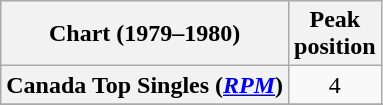<table class="wikitable sortable plainrowheaders">
<tr>
<th>Chart (1979–1980)</th>
<th>Peak<br>position</th>
</tr>
<tr>
<th scope="row">Canada Top Singles (<em><a href='#'>RPM</a></em>)</th>
<td align="center">4</td>
</tr>
<tr>
</tr>
<tr>
</tr>
<tr>
</tr>
</table>
